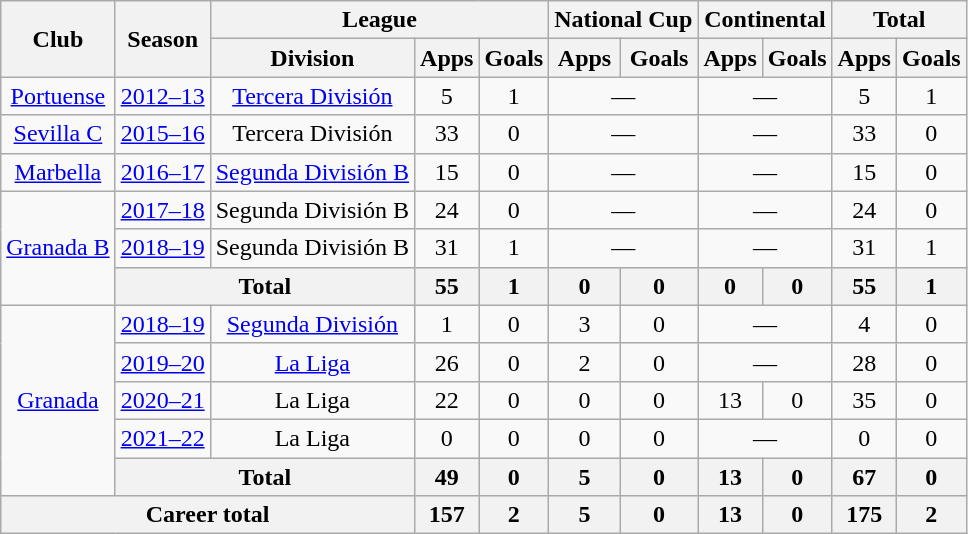<table class="wikitable" style="text-align:center">
<tr>
<th rowspan="2">Club</th>
<th rowspan="2">Season</th>
<th colspan="3">League</th>
<th colspan="2">National Cup</th>
<th colspan="2">Continental</th>
<th colspan="2">Total</th>
</tr>
<tr>
<th>Division</th>
<th>Apps</th>
<th>Goals</th>
<th>Apps</th>
<th>Goals</th>
<th>Apps</th>
<th>Goals</th>
<th>Apps</th>
<th>Goals</th>
</tr>
<tr>
<td><a href='#'>Portuense</a></td>
<td><a href='#'>2012–13</a></td>
<td><a href='#'>Tercera División</a></td>
<td>5</td>
<td>1</td>
<td colspan="2">—</td>
<td colspan="2">—</td>
<td>5</td>
<td>1</td>
</tr>
<tr>
<td><a href='#'>Sevilla C</a></td>
<td><a href='#'>2015–16</a></td>
<td>Tercera División</td>
<td>33</td>
<td>0</td>
<td colspan="2">—</td>
<td colspan="2">—</td>
<td>33</td>
<td>0</td>
</tr>
<tr>
<td><a href='#'>Marbella</a></td>
<td><a href='#'>2016–17</a></td>
<td><a href='#'>Segunda División B</a></td>
<td>15</td>
<td>0</td>
<td colspan="2">—</td>
<td colspan="2">—</td>
<td>15</td>
<td>0</td>
</tr>
<tr>
<td rowspan="3"><a href='#'>Granada B</a></td>
<td><a href='#'>2017–18</a></td>
<td>Segunda División B</td>
<td>24</td>
<td>0</td>
<td colspan="2">—</td>
<td colspan="2">—</td>
<td>24</td>
<td>0</td>
</tr>
<tr>
<td><a href='#'>2018–19</a></td>
<td>Segunda División B</td>
<td>31</td>
<td>1</td>
<td colspan="2">—</td>
<td colspan="2">—</td>
<td>31</td>
<td>1</td>
</tr>
<tr>
<th colspan="2">Total</th>
<th>55</th>
<th>1</th>
<th>0</th>
<th>0</th>
<th>0</th>
<th>0</th>
<th>55</th>
<th>1</th>
</tr>
<tr>
<td rowspan="5"><a href='#'>Granada</a></td>
<td><a href='#'>2018–19</a></td>
<td><a href='#'>Segunda División</a></td>
<td>1</td>
<td>0</td>
<td>3</td>
<td>0</td>
<td colspan="2">—</td>
<td>4</td>
<td>0</td>
</tr>
<tr>
<td><a href='#'>2019–20</a></td>
<td><a href='#'>La Liga</a></td>
<td>26</td>
<td>0</td>
<td>2</td>
<td>0</td>
<td colspan="2">—</td>
<td>28</td>
<td>0</td>
</tr>
<tr>
<td><a href='#'>2020–21</a></td>
<td>La Liga</td>
<td>22</td>
<td>0</td>
<td>0</td>
<td>0</td>
<td>13</td>
<td>0</td>
<td>35</td>
<td>0</td>
</tr>
<tr>
<td><a href='#'>2021–22</a></td>
<td>La Liga</td>
<td>0</td>
<td>0</td>
<td>0</td>
<td>0</td>
<td colspan="2">—</td>
<td>0</td>
<td>0</td>
</tr>
<tr>
<th colspan="2">Total</th>
<th>49</th>
<th>0</th>
<th>5</th>
<th>0</th>
<th>13</th>
<th>0</th>
<th>67</th>
<th>0</th>
</tr>
<tr>
<th colspan="3">Career total</th>
<th>157</th>
<th>2</th>
<th>5</th>
<th>0</th>
<th>13</th>
<th>0</th>
<th>175</th>
<th>2</th>
</tr>
</table>
